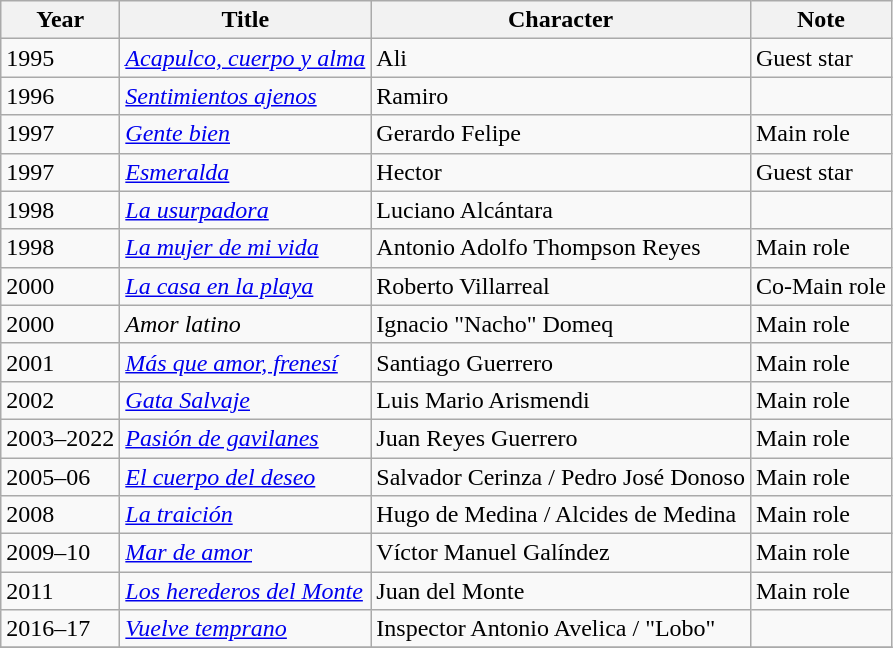<table class="wikitable">
<tr>
<th>Year</th>
<th>Title</th>
<th>Character</th>
<th>Note</th>
</tr>
<tr>
<td>1995</td>
<td><em><a href='#'>Acapulco, cuerpo y alma</a></em></td>
<td>Ali</td>
<td>Guest star</td>
</tr>
<tr>
<td>1996</td>
<td><em><a href='#'>Sentimientos ajenos</a></em></td>
<td>Ramiro</td>
<td></td>
</tr>
<tr>
<td>1997</td>
<td><em><a href='#'>Gente bien</a></em></td>
<td>Gerardo Felipe</td>
<td>Main role</td>
</tr>
<tr>
<td>1997</td>
<td><em><a href='#'>Esmeralda</a></em></td>
<td>Hector</td>
<td>Guest star</td>
</tr>
<tr>
<td>1998</td>
<td><em><a href='#'>La usurpadora</a></em></td>
<td>Luciano Alcántara</td>
<td></td>
</tr>
<tr>
<td>1998</td>
<td><em><a href='#'>La mujer de mi vida</a></em></td>
<td>Antonio Adolfo Thompson Reyes</td>
<td>Main role</td>
</tr>
<tr>
<td>2000</td>
<td><em><a href='#'>La casa en la playa</a></em></td>
<td>Roberto Villarreal</td>
<td>Co-Main role</td>
</tr>
<tr>
<td>2000</td>
<td><em>Amor latino</em></td>
<td>Ignacio "Nacho" Domeq</td>
<td>Main role</td>
</tr>
<tr>
<td>2001</td>
<td><em><a href='#'>Más que amor, frenesí</a></em></td>
<td>Santiago Guerrero</td>
<td>Main role</td>
</tr>
<tr>
<td>2002</td>
<td><em><a href='#'>Gata Salvaje</a></em></td>
<td>Luis Mario Arismendi</td>
<td>Main role</td>
</tr>
<tr>
<td>2003–2022</td>
<td><em><a href='#'>Pasión de gavilanes</a></em></td>
<td>Juan Reyes Guerrero</td>
<td>Main role</td>
</tr>
<tr>
<td>2005–06</td>
<td><em><a href='#'>El cuerpo del deseo</a></em></td>
<td>Salvador Cerinza / Pedro José Donoso</td>
<td>Main role</td>
</tr>
<tr>
<td>2008</td>
<td><em><a href='#'>La traición</a></em></td>
<td>Hugo de Medina / Alcides de Medina</td>
<td>Main role</td>
</tr>
<tr>
<td>2009–10</td>
<td><em><a href='#'>Mar de amor</a></em></td>
<td>Víctor Manuel Galíndez</td>
<td>Main role</td>
</tr>
<tr>
<td>2011</td>
<td><em><a href='#'>Los herederos del Monte</a></em></td>
<td>Juan del Monte</td>
<td>Main role</td>
</tr>
<tr>
<td>2016–17</td>
<td><em><a href='#'>Vuelve temprano</a></em></td>
<td>Inspector Antonio Avelica / "Lobo"</td>
<td></td>
</tr>
<tr>
</tr>
</table>
